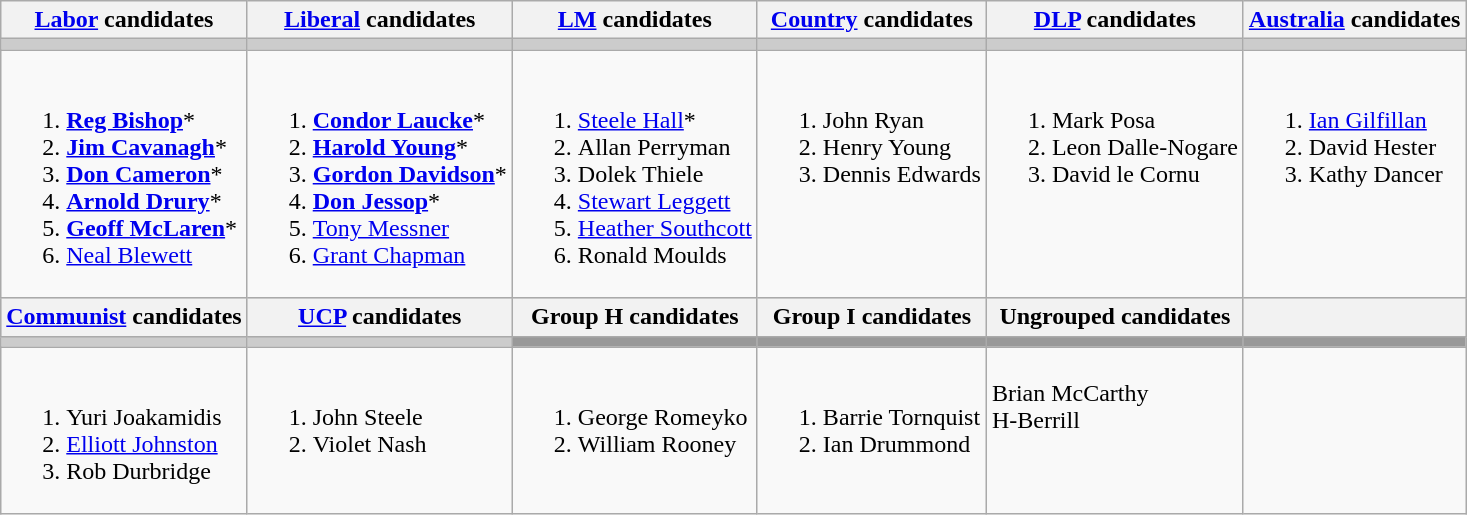<table class="wikitable">
<tr>
<th><a href='#'>Labor</a> candidates</th>
<th><a href='#'>Liberal</a> candidates</th>
<th><a href='#'>LM</a> candidates</th>
<th><a href='#'>Country</a> candidates</th>
<th><a href='#'>DLP</a> candidates</th>
<th><a href='#'>Australia</a> candidates</th>
</tr>
<tr bgcolor="#cccccc">
<td></td>
<td></td>
<td></td>
<td></td>
<td></td>
<td></td>
</tr>
<tr>
<td><br><ol><li><strong><a href='#'>Reg Bishop</a></strong>*</li><li><strong><a href='#'>Jim Cavanagh</a></strong>*</li><li><strong><a href='#'>Don Cameron</a></strong>*</li><li><strong><a href='#'>Arnold Drury</a></strong>*</li><li><strong><a href='#'>Geoff McLaren</a></strong>*</li><li><a href='#'>Neal Blewett</a></li></ol></td>
<td><br><ol><li><strong><a href='#'>Condor Laucke</a></strong>*</li><li><strong><a href='#'>Harold Young</a></strong>*</li><li><strong><a href='#'>Gordon Davidson</a></strong>*</li><li><strong><a href='#'>Don Jessop</a></strong>*</li><li><a href='#'>Tony Messner</a></li><li><a href='#'>Grant Chapman</a></li></ol></td>
<td><br><ol><li><a href='#'>Steele Hall</a>*</li><li>Allan Perryman</li><li>Dolek Thiele</li><li><a href='#'>Stewart Leggett</a></li><li><a href='#'>Heather Southcott</a></li><li>Ronald Moulds</li></ol></td>
<td valign=top><br><ol><li>John Ryan</li><li>Henry Young</li><li>Dennis Edwards</li></ol></td>
<td valign=top><br><ol><li>Mark Posa</li><li>Leon Dalle-Nogare</li><li>David le Cornu</li></ol></td>
<td valign=top><br><ol><li><a href='#'>Ian Gilfillan</a></li><li>David Hester</li><li>Kathy Dancer</li></ol></td>
</tr>
<tr bgcolor="#cccccc">
<th><a href='#'>Communist</a> candidates</th>
<th><a href='#'>UCP</a> candidates</th>
<th>Group H candidates</th>
<th>Group I candidates</th>
<th>Ungrouped candidates</th>
<th></th>
</tr>
<tr bgcolor="#cccccc">
<td></td>
<td></td>
<td bgcolor="#999999"></td>
<td bgcolor="#999999"></td>
<td bgcolor="#999999"></td>
<td bgcolor="#999999"></td>
</tr>
<tr>
<td valign=top><br><ol><li>Yuri Joakamidis</li><li><a href='#'>Elliott Johnston</a></li><li>Rob Durbridge</li></ol></td>
<td valign=top><br><ol><li>John Steele</li><li>Violet Nash</li></ol></td>
<td valign=top><br><ol><li>George Romeyko</li><li>William Rooney</li></ol></td>
<td valign=top><br><ol><li>Barrie Tornquist</li><li>Ian Drummond</li></ol></td>
<td valign=top><br>Brian McCarthy<br>
H-Berrill</td>
<td valign=top></td>
</tr>
</table>
